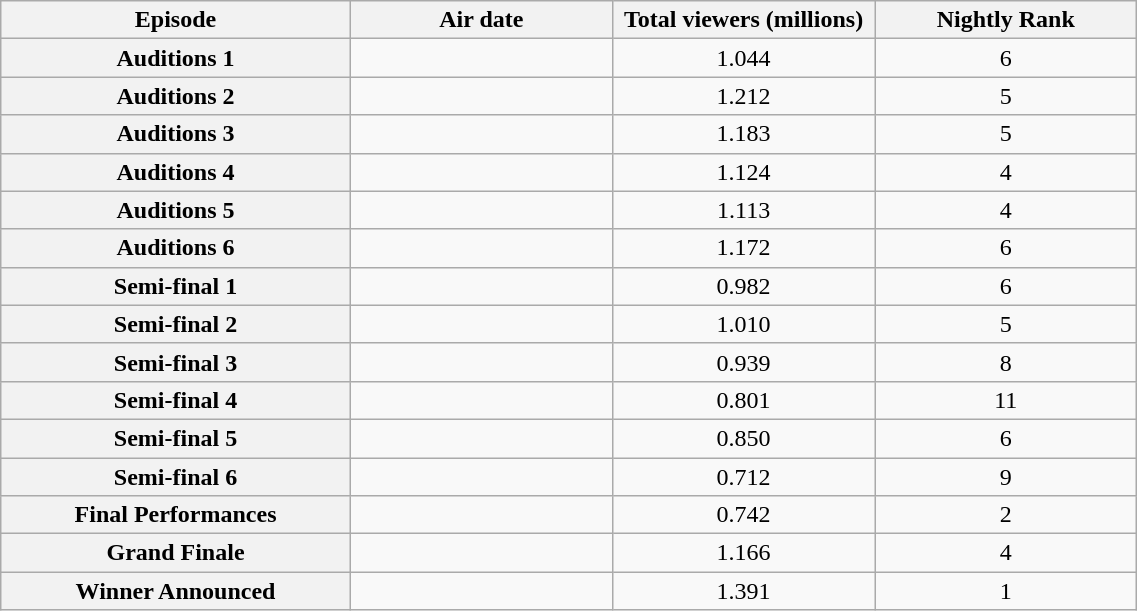<table class="wikitable sortable" style="text-align:center; width:60%;">
<tr>
<th scope="col" style="width:16%">Episode</th>
<th scope="col" style="width:12%">Air date</th>
<th scope="col" style="width:12%">Total viewers (millions)</th>
<th scope="col" style="width:12%">Nightly Rank</th>
</tr>
<tr>
<th scope="row">Auditions 1</th>
<td></td>
<td>1.044</td>
<td>6</td>
</tr>
<tr>
<th scope="row">Auditions 2</th>
<td></td>
<td>1.212</td>
<td>5</td>
</tr>
<tr>
<th scope="row">Auditions 3</th>
<td></td>
<td>1.183</td>
<td>5</td>
</tr>
<tr>
<th scope="row">Auditions 4</th>
<td></td>
<td>1.124</td>
<td>4</td>
</tr>
<tr>
<th scope="row">Auditions 5</th>
<td></td>
<td>1.113</td>
<td>4</td>
</tr>
<tr>
<th scope="row">Auditions 6</th>
<td></td>
<td>1.172</td>
<td>6</td>
</tr>
<tr>
<th scope="row">Semi-final 1</th>
<td></td>
<td>0.982</td>
<td>6</td>
</tr>
<tr>
<th scope="row">Semi-final 2</th>
<td></td>
<td>1.010</td>
<td>5</td>
</tr>
<tr>
<th scope="row">Semi-final 3</th>
<td></td>
<td>0.939</td>
<td>8</td>
</tr>
<tr>
<th scope="row">Semi-final 4</th>
<td></td>
<td>0.801</td>
<td>11</td>
</tr>
<tr>
<th scope="row">Semi-final 5</th>
<td></td>
<td>0.850</td>
<td>6</td>
</tr>
<tr>
<th scope="row">Semi-final 6</th>
<td></td>
<td>0.712</td>
<td>9</td>
</tr>
<tr>
<th scope="row">Final Performances</th>
<td></td>
<td>0.742</td>
<td>2</td>
</tr>
<tr>
<th scope="row">Grand Finale</th>
<td></td>
<td>1.166</td>
<td>4</td>
</tr>
<tr>
<th scope="row">Winner Announced</th>
<td></td>
<td>1.391</td>
<td>1</td>
</tr>
</table>
